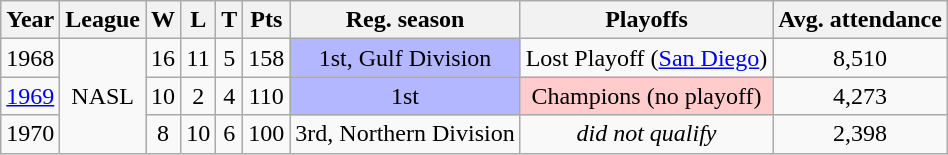<table class="wikitable" style="text-align:center">
<tr>
<th>Year</th>
<th>League</th>
<th>W</th>
<th>L</th>
<th>T</th>
<th>Pts</th>
<th>Reg. season</th>
<th>Playoffs</th>
<th>Avg. attendance</th>
</tr>
<tr>
<td>1968</td>
<td rowspan=3>NASL</td>
<td>16</td>
<td>11</td>
<td>5</td>
<td>158</td>
<td bgcolor="B3B7FF">1st, Gulf Division</td>
<td>Lost Playoff (<a href='#'>San Diego</a>)</td>
<td>8,510</td>
</tr>
<tr>
<td><a href='#'>1969</a></td>
<td>10</td>
<td>2</td>
<td>4</td>
<td>110</td>
<td bgcolor="B3B7FF">1st</td>
<td bgcolor="ffcbcb">Champions (no playoff)</td>
<td>4,273</td>
</tr>
<tr>
<td>1970</td>
<td>8</td>
<td>10</td>
<td>6</td>
<td>100</td>
<td>3rd, Northern Division</td>
<td><em>did not qualify</em></td>
<td>2,398</td>
</tr>
</table>
